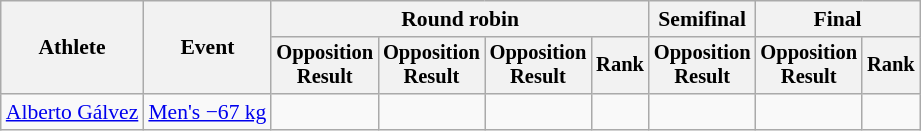<table class=wikitable style=font-size:90%;text-align:center>
<tr>
<th rowspan=2>Athlete</th>
<th rowspan=2>Event</th>
<th colspan=4>Round robin</th>
<th>Semifinal</th>
<th colspan=2>Final</th>
</tr>
<tr style=font-size:95%>
<th>Opposition<br>Result</th>
<th>Opposition<br>Result</th>
<th>Opposition<br>Result</th>
<th>Rank</th>
<th>Opposition<br>Result</th>
<th>Opposition<br>Result</th>
<th>Rank</th>
</tr>
<tr>
<td align=left><a href='#'>Alberto Gálvez</a></td>
<td align=left><a href='#'>Men's −67 kg</a></td>
<td></td>
<td></td>
<td></td>
<td></td>
<td></td>
<td></td>
<td></td>
</tr>
</table>
